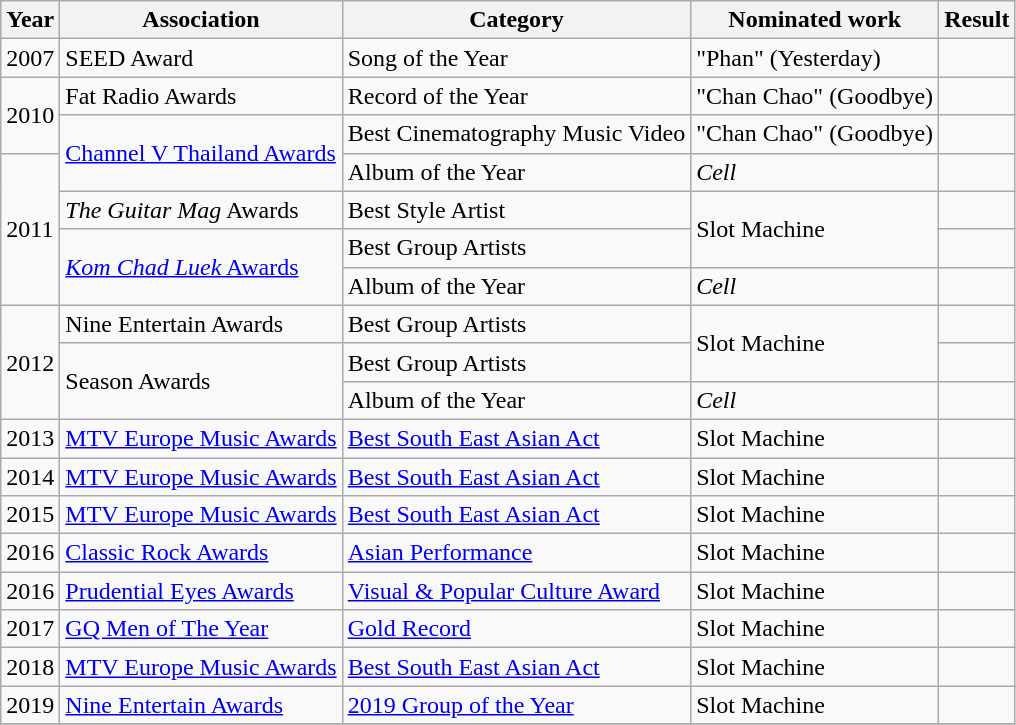<table class="wikitable sortable">
<tr>
<th>Year</th>
<th>Association</th>
<th>Category</th>
<th>Nominated work</th>
<th>Result</th>
</tr>
<tr>
<td rowspan="1">2007</td>
<td>SEED Award</td>
<td>Song of the Year</td>
<td>"Phan" (Yesterday)</td>
<td></td>
</tr>
<tr>
<td rowspan="2">2010</td>
<td>Fat Radio Awards</td>
<td>Record of the Year</td>
<td>"Chan Chao" (Goodbye)</td>
<td></td>
</tr>
<tr>
<td rowspan="2"><a href='#'>Channel V Thailand Awards</a></td>
<td>Best Cinematography Music Video</td>
<td>"Chan Chao" (Goodbye)</td>
<td></td>
</tr>
<tr>
<td rowspan="4">2011</td>
<td>Album of the Year</td>
<td><em>Cell</em></td>
<td></td>
</tr>
<tr>
<td><em>The Guitar Mag</em> Awards</td>
<td>Best Style Artist</td>
<td rowspan="2">Slot Machine</td>
<td></td>
</tr>
<tr>
<td rowspan="2"><a href='#'><em>Kom Chad Luek</em> Awards</a></td>
<td>Best Group Artists</td>
<td></td>
</tr>
<tr>
<td>Album of the Year</td>
<td><em>Cell</em></td>
<td></td>
</tr>
<tr>
<td rowspan="3">2012</td>
<td>Nine Entertain Awards</td>
<td>Best Group Artists</td>
<td rowspan="2">Slot Machine</td>
<td></td>
</tr>
<tr>
<td rowspan="2">Season Awards</td>
<td>Best Group Artists</td>
<td></td>
</tr>
<tr>
<td>Album of the Year</td>
<td><em>Cell</em></td>
<td></td>
</tr>
<tr>
<td>2013</td>
<td rowspan="1"><a href='#'>MTV Europe Music Awards</a></td>
<td><a href='#'>Best South East Asian Act</a></td>
<td rowspan="1">Slot Machine</td>
<td></td>
</tr>
<tr>
<td>2014</td>
<td rowspan="1"><a href='#'>MTV Europe Music Awards</a></td>
<td><a href='#'>Best South East Asian Act</a></td>
<td rowspan="1">Slot Machine</td>
<td></td>
</tr>
<tr>
<td>2015</td>
<td rowspan="1"><a href='#'>MTV Europe Music Awards</a></td>
<td><a href='#'>Best South East Asian Act</a></td>
<td rowspan="1">Slot Machine</td>
<td></td>
</tr>
<tr>
<td>2016</td>
<td rowspan="1"><a href='#'>Classic Rock Awards</a></td>
<td><a href='#'>Asian Performance</a></td>
<td rowspan="1">Slot Machine</td>
<td></td>
</tr>
<tr>
<td>2016</td>
<td rowspan="1"><a href='#'>Prudential Eyes Awards</a></td>
<td><a href='#'>Visual & Popular Culture Award</a></td>
<td rowspan="1">Slot Machine</td>
<td></td>
</tr>
<tr>
<td>2017</td>
<td rowspan="1"><a href='#'>GQ Men of The Year</a></td>
<td><a href='#'>Gold Record</a></td>
<td rowspan="1">Slot Machine</td>
<td></td>
</tr>
<tr>
<td>2018</td>
<td rowspan="1"><a href='#'>MTV Europe Music Awards</a></td>
<td><a href='#'>Best South East Asian Act</a></td>
<td rowspan="1">Slot Machine</td>
<td></td>
</tr>
<tr>
<td>2019</td>
<td rowspan="1"><a href='#'>Nine Entertain Awards</a></td>
<td><a href='#'>2019 Group of the Year</a></td>
<td rowspan="1">Slot Machine</td>
<td></td>
</tr>
<tr>
</tr>
</table>
